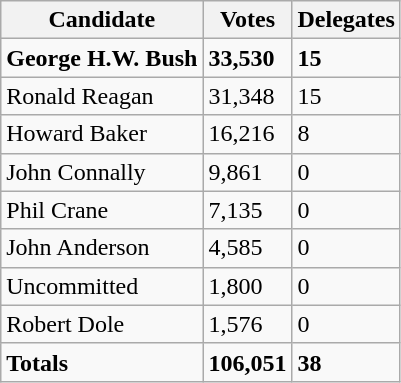<table class="wikitable">
<tr>
<th>Candidate</th>
<th>Votes</th>
<th>Delegates</th>
</tr>
<tr>
<td><strong>George H.W. Bush</strong></td>
<td><strong>33,530</strong></td>
<td><strong>15</strong></td>
</tr>
<tr>
<td>Ronald Reagan</td>
<td>31,348</td>
<td>15</td>
</tr>
<tr>
<td>Howard Baker</td>
<td>16,216</td>
<td>8</td>
</tr>
<tr>
<td>John Connally</td>
<td>9,861</td>
<td>0</td>
</tr>
<tr>
<td>Phil Crane</td>
<td>7,135</td>
<td>0</td>
</tr>
<tr>
<td>John Anderson</td>
<td>4,585</td>
<td>0</td>
</tr>
<tr>
<td>Uncommitted</td>
<td>1,800</td>
<td>0</td>
</tr>
<tr>
<td>Robert Dole</td>
<td>1,576</td>
<td>0</td>
</tr>
<tr>
<td><strong>Totals</strong></td>
<td><strong>106,051</strong></td>
<td><strong>38</strong></td>
</tr>
</table>
